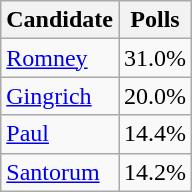<table class="wikitable sortable floatright">
<tr>
<th>Candidate</th>
<th>Polls</th>
</tr>
<tr>
<td><a href='#'>Romney</a></td>
<td>31.0%</td>
</tr>
<tr>
<td><a href='#'>Gingrich</a></td>
<td>20.0%</td>
</tr>
<tr>
<td><a href='#'>Paul</a></td>
<td>14.4%</td>
</tr>
<tr>
<td><a href='#'>Santorum</a></td>
<td>14.2%</td>
</tr>
</table>
